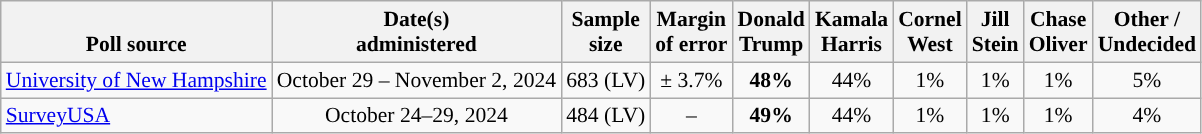<table class="wikitable sortable mw-datatable" style="font-size:90%;text-align:center;line-height:17px">
<tr style="vertical-align:bottom">
<th>Poll source</th>
<th>Date(s)<br>administered</th>
<th>Sample<br>size</th>
<th>Margin<br>of error</th>
<th class="unsortable">Donald<br>Trump<br></th>
<th class="unsortable">Kamala<br>Harris<br></th>
<th class="unsortable">Cornel<br>West<br></th>
<th class="unsortable">Jill<br>Stein<br></th>
<th class="unsortable">Chase<br>Oliver<br></th>
<th class="unsortable">Other /<br>Undecided</th>
</tr>
<tr>
<td style="text-align:left;"><a href='#'>University of New Hampshire</a></td>
<td data-sort-value="2024-11-02">October 29 – November 2, 2024</td>
<td>683 (LV)</td>
<td>± 3.7%</td>
<td style="background-color:"><strong>48%</strong></td>
<td>44%</td>
<td>1%</td>
<td>1%</td>
<td>1%</td>
<td>5%</td>
</tr>
<tr>
<td style="text-align:left;"><a href='#'>SurveyUSA</a></td>
<td data-sort-value="2024-10-29">October 24–29, 2024</td>
<td>484 (LV)</td>
<td>–</td>
<td style="background-color:"><strong>49%</strong></td>
<td>44%</td>
<td>1%</td>
<td>1%</td>
<td>1%</td>
<td>4%</td>
</tr>
</table>
